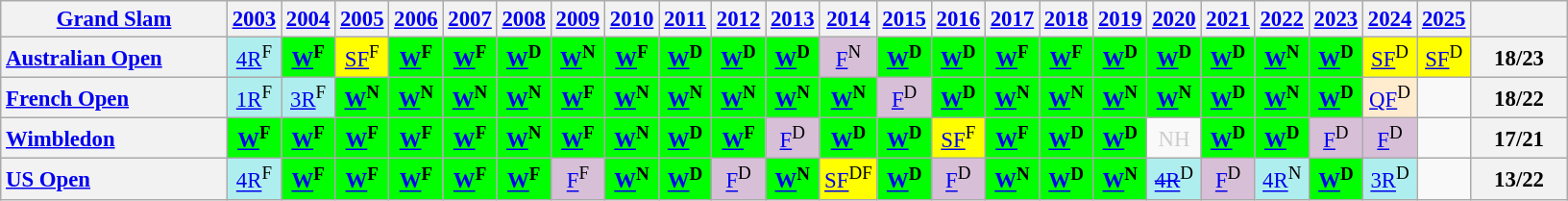<table class="wikitable nowrap" style="text-align: center; font-size:95%;">
<tr>
<th width="150"><a href='#'>Grand Slam</a></th>
<th><a href='#'>2003</a></th>
<th><a href='#'>2004</a></th>
<th><a href='#'>2005</a></th>
<th><a href='#'>2006</a></th>
<th><a href='#'>2007</a></th>
<th><a href='#'>2008</a></th>
<th><a href='#'>2009</a></th>
<th><a href='#'>2010</a></th>
<th><a href='#'>2011</a></th>
<th><a href='#'>2012</a></th>
<th><a href='#'>2013</a></th>
<th><a href='#'>2014</a></th>
<th><a href='#'>2015</a></th>
<th><a href='#'>2016</a></th>
<th><a href='#'>2017</a></th>
<th><a href='#'>2018</a></th>
<th><a href='#'>2019</a></th>
<th><a href='#'>2020</a></th>
<th><a href='#'>2021</a></th>
<th><a href='#'>2022</a></th>
<th><a href='#'>2023</a></th>
<th><a href='#'>2024</a></th>
<th><a href='#'>2025</a></th>
<th width="60"></th>
</tr>
<tr>
<th scope="row" style="text-align:left"><a href='#'>Australian Open</a></th>
<td bgcolor="#AFEEEE"><a href='#'>4R</a><sup>F</sup></td>
<td bgcolor="lime"><a href='#'><strong>W</strong></a><strong><sup>F</sup></strong></td>
<td bgcolor="yellow"><a href='#'>SF</a><sup>F</sup></td>
<td bgcolor="lime"><a href='#'><strong>W</strong></a><strong><sup>F</sup></strong></td>
<td bgcolor="lime"><a href='#'><strong>W</strong></a><strong><sup>F</sup></strong></td>
<td bgcolor="lime"><a href='#'><strong>W</strong></a><strong><sup>D</sup></strong></td>
<td bgcolor="lime"><a href='#'><strong>W</strong></a><strong><sup>N</sup></strong></td>
<td bgcolor="lime"><a href='#'><strong>W</strong></a><strong><sup>F</sup></strong></td>
<td bgcolor="lime"><a href='#'><strong>W</strong></a><strong><sup>D</sup></strong></td>
<td bgcolor="lime"><a href='#'><strong>W</strong></a><strong><sup>D</sup></strong></td>
<td bgcolor="lime"><a href='#'><strong>W</strong></a><strong><sup>D</sup></strong></td>
<td bgcolor="thistle"><a href='#'>F</a><sup>N</sup></td>
<td bgcolor="lime"><a href='#'><strong>W</strong></a><strong><sup>D</sup></strong></td>
<td bgcolor="lime"><a href='#'><strong>W</strong></a><strong><sup>D</sup></strong></td>
<td bgcolor="lime"><a href='#'><strong>W</strong></a><strong><sup>F</sup></strong></td>
<td bgcolor="lime"><a href='#'><strong>W</strong></a><strong><sup>F</sup></strong></td>
<td bgcolor="lime"><a href='#'><strong>W</strong></a><strong><sup>D</sup></strong></td>
<td bgcolor="lime"><a href='#'><strong>W</strong></a><strong><sup>D</sup></strong></td>
<td bgcolor="lime"><a href='#'><strong>W</strong></a><strong><sup>D</sup></strong></td>
<td bgcolor="lime"><a href='#'><strong>W</strong></a><strong><sup>N</sup></strong></td>
<td bgcolor="lime"><a href='#'><strong>W</strong></a><strong><sup>D</sup></strong></td>
<td bgcolor="yellow"><a href='#'>SF</a><sup>D</sup></td>
<td bgcolor="yellow"><a href='#'>SF</a><sup>D</sup></td>
<th>18/23</th>
</tr>
<tr>
<th scope="row" style="text-align:left"><a href='#'>French Open</a></th>
<td bgcolor="#AFEEEE"><a href='#'>1R</a><sup>F</sup></td>
<td bgcolor="#AFEEEE"><a href='#'>3R</a><sup>F</sup></td>
<td bgcolor="lime"><a href='#'><strong>W</strong></a><strong><sup>N</sup></strong></td>
<td bgcolor="lime"><a href='#'><strong>W</strong></a><strong><sup>N</sup></strong></td>
<td bgcolor="lime"><a href='#'><strong>W</strong></a><strong><sup>N</sup></strong></td>
<td bgcolor="lime"><a href='#'><strong>W</strong></a><strong><sup>N</sup></strong></td>
<td bgcolor="lime"><a href='#'><strong>W</strong></a><strong><sup>F</sup></strong></td>
<td bgcolor="lime"><a href='#'><strong>W</strong></a><strong><sup>N</sup></strong></td>
<td bgcolor="lime"><a href='#'><strong>W</strong></a><strong><sup>N</sup></strong></td>
<td bgcolor="lime"><a href='#'><strong>W</strong></a><strong><sup>N</sup></strong></td>
<td bgcolor="lime"><a href='#'><strong>W</strong></a><strong><sup>N</sup></strong></td>
<td bgcolor="lime"><a href='#'><strong>W</strong></a><strong><sup>N</sup></strong></td>
<td bgcolor="thistle"><a href='#'>F</a><sup>D</sup></td>
<td bgcolor="lime"><a href='#'><strong>W</strong></a><strong><sup>D</sup></strong></td>
<td bgcolor="lime"><a href='#'><strong>W</strong></a><strong><sup>N</sup></strong></td>
<td bgcolor="lime"><a href='#'><strong>W</strong></a><strong><sup>N</sup></strong></td>
<td bgcolor="lime"><a href='#'><strong>W</strong></a><strong><sup>N</sup></strong></td>
<td bgcolor="lime"><a href='#'><strong>W</strong></a><strong><sup>N</sup></strong></td>
<td bgcolor="lime"><a href='#'><strong>W</strong></a><strong><sup>D</sup></strong></td>
<td bgcolor="lime"><a href='#'><strong>W</strong></a><strong><sup>N</sup></strong></td>
<td bgcolor="lime"><a href='#'><strong>W</strong></a><strong><sup>D</sup></strong></td>
<td bgcolor="blanchedalmond"><a href='#'>QF</a><sup>D</sup></td>
<td></td>
<th>18/22</th>
</tr>
<tr>
<th scope="row" style="text-align:left"><a href='#'>Wimbledon</a></th>
<td bgcolor="lime"><a href='#'><strong>W</strong></a><strong><sup>F</sup></strong></td>
<td bgcolor="lime"><a href='#'><strong>W</strong></a><strong><sup>F</sup></strong></td>
<td bgcolor="lime"><a href='#'><strong>W</strong></a><strong><sup>F</sup></strong></td>
<td bgcolor="lime"><a href='#'><strong>W</strong></a><strong><sup>F</sup></strong></td>
<td bgcolor="lime"><a href='#'><strong>W</strong></a><strong><sup>F</sup></strong></td>
<td bgcolor="lime"><a href='#'><strong>W</strong></a><strong><sup>N</sup></strong></td>
<td bgcolor="lime"><a href='#'><strong>W</strong></a><strong><sup>F</sup></strong></td>
<td bgcolor="lime"><a href='#'><strong>W</strong></a><strong><sup>N</sup></strong></td>
<td bgcolor="lime"><a href='#'><strong>W</strong></a><strong><sup>D</sup></strong></td>
<td bgcolor="lime"><a href='#'><strong>W</strong></a><strong><sup>F</sup></strong></td>
<td bgcolor="thistle"><a href='#'>F</a><sup>D</sup></td>
<td bgcolor="lime"><a href='#'><strong>W</strong></a><strong><sup>D</sup></strong></td>
<td bgcolor="lime"><a href='#'><strong>W</strong></a><strong><sup>D</sup></strong></td>
<td bgcolor="yellow"><a href='#'>SF</a><sup>F</sup></td>
<td bgcolor="lime"><a href='#'><strong>W</strong></a><strong><sup>F</sup></strong></td>
<td bgcolor="lime"><a href='#'><strong>W</strong></a><strong><sup>D</sup></strong></td>
<td bgcolor="lime"><a href='#'><strong>W</strong></a><strong><sup>D</sup></strong></td>
<td style="color:#CCC;">NH</td>
<td bgcolor="lime"><a href='#'><strong>W</strong></a><strong><sup>D</sup></strong></td>
<td bgcolor="lime"><a href='#'><strong>W</strong></a><strong><sup>D</sup></strong></td>
<td bgcolor="thistle"><a href='#'>F</a><sup>D</sup></td>
<td bgcolor="thistle"><a href='#'>F</a><sup>D</sup></td>
<td></td>
<th>17/21</th>
</tr>
<tr>
<th scope="row" style="text-align:left"><a href='#'>US Open</a></th>
<td bgcolor="#AFEEEE"><a href='#'>4R</a><sup>F</sup></td>
<td bgcolor="lime"><a href='#'><strong>W</strong></a><strong><sup>F</sup></strong></td>
<td bgcolor="lime"><a href='#'><strong>W</strong></a><strong><sup>F</sup></strong></td>
<td bgcolor="lime"><a href='#'><strong>W</strong></a><strong><sup>F</sup></strong></td>
<td bgcolor="lime"><a href='#'><strong>W</strong></a><strong><sup>F</sup></strong></td>
<td bgcolor="lime"><a href='#'><strong>W</strong></a><strong><sup>F</sup></strong></td>
<td bgcolor="thistle"><a href='#'>F</a><sup>F</sup></td>
<td bgcolor="lime"><a href='#'><strong>W</strong></a><strong><sup>N</sup></strong></td>
<td bgcolor="lime"><a href='#'><strong>W</strong></a><strong><sup>D</sup></strong></td>
<td bgcolor="thistle"><a href='#'>F</a><sup>D</sup></td>
<td bgcolor="lime"><a href='#'><strong>W</strong></a><strong><sup>N</sup></strong></td>
<td bgcolor="yellow"><a href='#'>SF</a><sup>DF</sup></td>
<td bgcolor="lime"><a href='#'><strong>W</strong></a><strong><sup>D</sup></strong></td>
<td bgcolor="thistle"><a href='#'>F</a><sup>D</sup></td>
<td bgcolor="lime"><a href='#'><strong>W</strong></a><strong><sup>N</sup></strong></td>
<td bgcolor="lime"><a href='#'><strong>W</strong></a><strong><sup>D</sup></strong></td>
<td bgcolor="lime"><a href='#'><strong>W</strong></a><strong><sup>N</sup></strong></td>
<td bgcolor="#AFEEEE"><a href='#'><s>4R</s></a><sup>D</sup></td>
<td bgcolor="thistle"><a href='#'>F</a><sup>D</sup></td>
<td bgcolor="#AFEEEE"><a href='#'>4R</a><sup>N</sup></td>
<td bgcolor="lime"><a href='#'><strong>W</strong></a><strong><sup>D</sup></strong></td>
<td bgcolor="#AFEEEE"><a href='#'>3R</a><sup>D</sup></td>
<td></td>
<th>13/22</th>
</tr>
</table>
